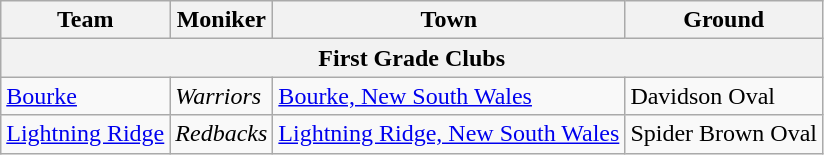<table class="wikitable sortable">
<tr>
<th>Team</th>
<th>Moniker</th>
<th>Town</th>
<th>Ground</th>
</tr>
<tr>
<th colspan="4">First Grade Clubs</th>
</tr>
<tr>
<td> <a href='#'>Bourke</a></td>
<td><em>Warriors</em></td>
<td><a href='#'>Bourke, New South Wales</a></td>
<td>Davidson Oval</td>
</tr>
<tr>
<td> <a href='#'>Lightning Ridge</a></td>
<td><em>Redbacks</em></td>
<td><a href='#'>Lightning Ridge, New South Wales</a></td>
<td>Spider Brown Oval</td>
</tr>
</table>
